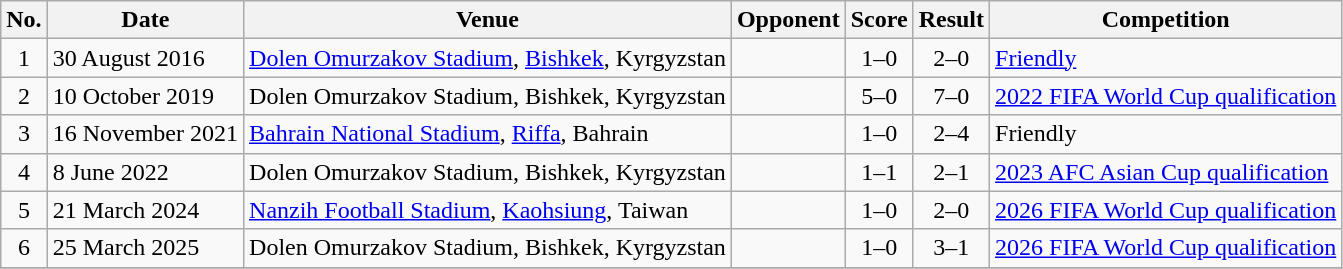<table class="wikitable sortable">
<tr>
<th scope="col">No.</th>
<th scope="col">Date</th>
<th scope="col">Venue</th>
<th scope="col">Opponent</th>
<th scope="col">Score</th>
<th scope="col">Result</th>
<th scope="col">Competition</th>
</tr>
<tr>
<td style="text-align:center">1</td>
<td>30 August 2016</td>
<td><a href='#'>Dolen Omurzakov Stadium</a>, <a href='#'>Bishkek</a>, Kyrgyzstan</td>
<td></td>
<td style="text-align:center">1–0</td>
<td style="text-align:center">2–0</td>
<td><a href='#'>Friendly</a></td>
</tr>
<tr>
<td style="text-align:center">2</td>
<td>10 October 2019</td>
<td>Dolen Omurzakov Stadium, Bishkek, Kyrgyzstan</td>
<td></td>
<td style="text-align:center">5–0</td>
<td style="text-align:center">7–0</td>
<td><a href='#'>2022 FIFA World Cup qualification</a></td>
</tr>
<tr>
<td style="text-align:center">3</td>
<td>16 November 2021</td>
<td><a href='#'>Bahrain National Stadium</a>, <a href='#'>Riffa</a>, Bahrain</td>
<td></td>
<td style="text-align:center">1–0</td>
<td style="text-align:center">2–4</td>
<td>Friendly</td>
</tr>
<tr>
<td style="text-align:center">4</td>
<td>8 June 2022</td>
<td>Dolen Omurzakov Stadium, Bishkek, Kyrgyzstan</td>
<td></td>
<td style="text-align:center">1–1</td>
<td style="text-align:center">2–1</td>
<td><a href='#'>2023 AFC Asian Cup qualification</a></td>
</tr>
<tr>
<td style="text-align:center">5</td>
<td>21 March 2024</td>
<td><a href='#'>Nanzih Football Stadium</a>, <a href='#'>Kaohsiung</a>, Taiwan</td>
<td></td>
<td style="text-align:center">1–0</td>
<td style="text-align:center">2–0</td>
<td><a href='#'>2026 FIFA World Cup qualification</a></td>
</tr>
<tr>
<td style="text-align:center">6</td>
<td>25 March 2025</td>
<td>Dolen Omurzakov Stadium, Bishkek, Kyrgyzstan</td>
<td></td>
<td style="text-align:center">1–0</td>
<td style="text-align:center">3–1</td>
<td><a href='#'>2026 FIFA World Cup qualification</a></td>
</tr>
<tr>
</tr>
</table>
